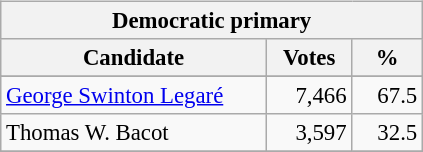<table class="wikitable" align="left" style="margin: 1em 1em 1em 0; font-size: 95%;">
<tr>
<th colspan="3">Democratic primary</th>
</tr>
<tr>
<th colspan="1" style="width: 170px">Candidate</th>
<th style="width: 50px">Votes</th>
<th style="width: 40px">%</th>
</tr>
<tr>
</tr>
<tr>
<td><a href='#'>George Swinton Legaré</a></td>
<td align="right">7,466</td>
<td align="right">67.5</td>
</tr>
<tr>
<td>Thomas W. Bacot</td>
<td align="right">3,597</td>
<td align="right">32.5</td>
</tr>
<tr>
</tr>
</table>
